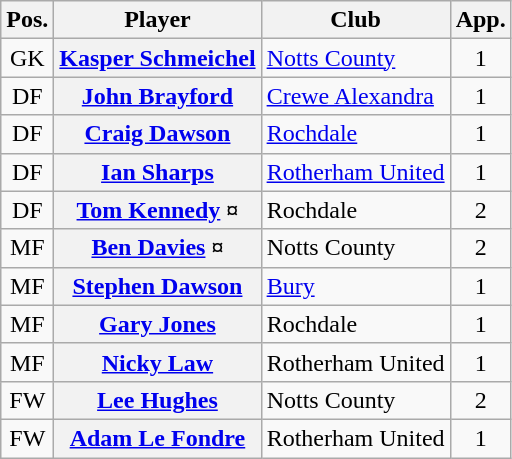<table class="wikitable plainrowheaders" style="text-align: left">
<tr>
<th scope=col>Pos.</th>
<th scope=col>Player</th>
<th scope=col>Club</th>
<th scope=col>App.</th>
</tr>
<tr>
<td style=text-align:center>GK</td>
<th scope=row><a href='#'>Kasper Schmeichel</a></th>
<td><a href='#'>Notts County</a></td>
<td style=text-align:center>1</td>
</tr>
<tr>
<td style=text-align:center>DF</td>
<th scope=row><a href='#'>John Brayford</a></th>
<td><a href='#'>Crewe Alexandra</a></td>
<td style=text-align:center>1</td>
</tr>
<tr>
<td style=text-align:center>DF</td>
<th scope=row><a href='#'>Craig Dawson</a></th>
<td><a href='#'>Rochdale</a></td>
<td style=text-align:center>1</td>
</tr>
<tr>
<td style=text-align:center>DF</td>
<th scope=row><a href='#'>Ian Sharps</a></th>
<td><a href='#'>Rotherham United</a></td>
<td style=text-align:center>1</td>
</tr>
<tr>
<td style=text-align:center>DF</td>
<th scope=row><a href='#'>Tom Kennedy</a> ¤</th>
<td>Rochdale</td>
<td style=text-align:center>2</td>
</tr>
<tr>
<td style=text-align:center>MF</td>
<th scope=row><a href='#'>Ben Davies</a> ¤</th>
<td>Notts County</td>
<td style=text-align:center>2</td>
</tr>
<tr>
<td style=text-align:center>MF</td>
<th scope=row><a href='#'>Stephen Dawson</a></th>
<td><a href='#'>Bury</a></td>
<td style=text-align:center>1</td>
</tr>
<tr>
<td style=text-align:center>MF</td>
<th scope=row><a href='#'>Gary Jones</a></th>
<td>Rochdale</td>
<td style=text-align:center>1</td>
</tr>
<tr>
<td style=text-align:center>MF</td>
<th scope=row><a href='#'>Nicky Law</a></th>
<td>Rotherham United</td>
<td style=text-align:center>1</td>
</tr>
<tr>
<td style=text-align:center>FW</td>
<th scope=row><a href='#'>Lee Hughes</a></th>
<td>Notts County</td>
<td style=text-align:center>2</td>
</tr>
<tr>
<td style=text-align:center>FW</td>
<th scope=row><a href='#'>Adam Le Fondre</a></th>
<td>Rotherham United</td>
<td style=text-align:center>1</td>
</tr>
</table>
